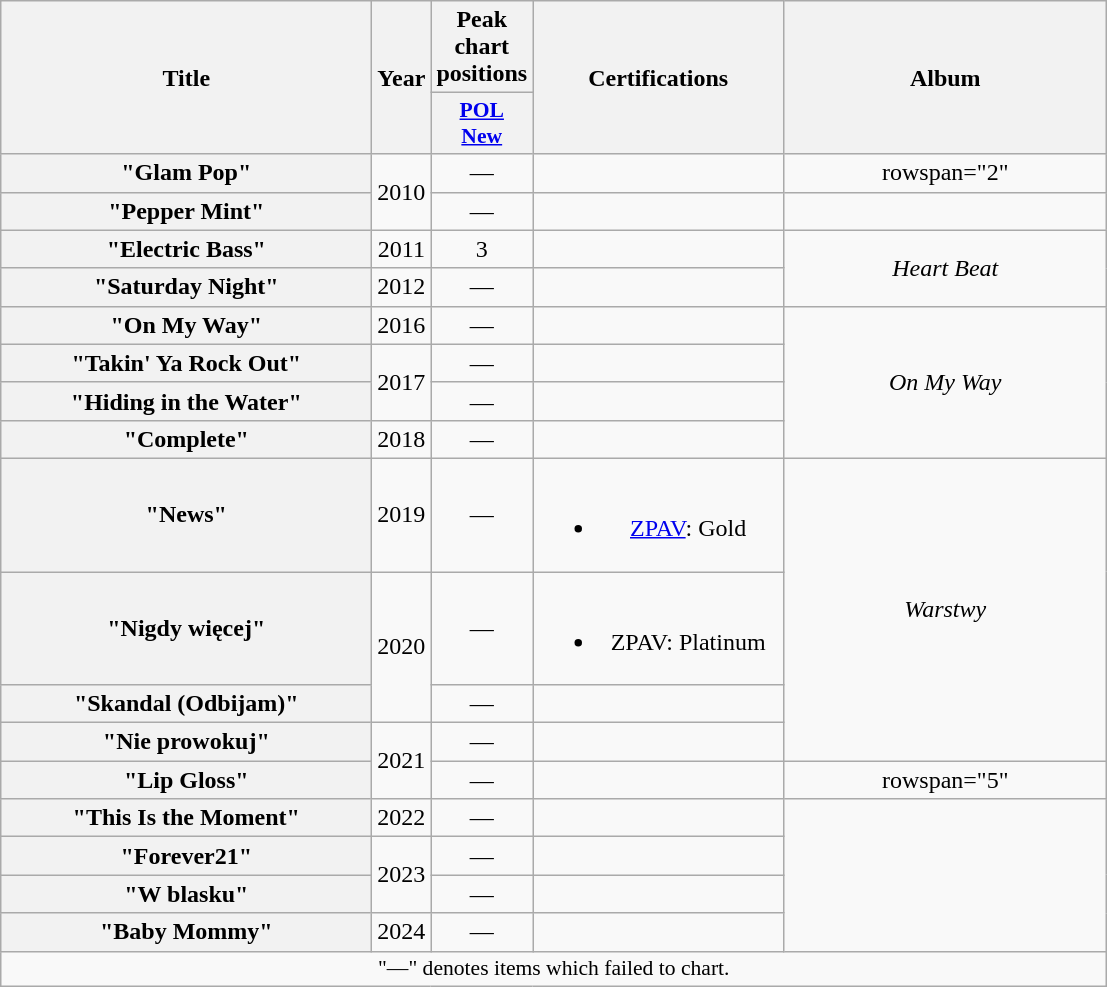<table class="wikitable plainrowheaders" style="text-align:center;">
<tr>
<th scope="col" rowspan="2" style="width:15em;">Title</th>
<th scope="col" rowspan="2" style="width:1.5em;">Year</th>
<th scope="col" colspan="1" style="width:3em;">Peak chart positions</th>
<th scope="col" rowspan="2" style="width:10em;">Certifications</th>
<th scope="col" rowspan="2" style="width:13em;">Album</th>
</tr>
<tr>
<th style="width:3em;font-size:90%;"><a href='#'>POL<br>New</a><br></th>
</tr>
<tr>
<th scope="row">"Glam Pop"</th>
<td rowspan="2">2010</td>
<td>—</td>
<td></td>
<td>rowspan="2" </td>
</tr>
<tr>
<th scope="row">"Pepper Mint"</th>
<td>—</td>
<td></td>
</tr>
<tr>
<th scope="row">"Electric Bass"</th>
<td>2011</td>
<td>3</td>
<td></td>
<td rowspan="2"><em>Heart Beat</em></td>
</tr>
<tr>
<th scope="row">"Saturday Night"</th>
<td>2012</td>
<td>—</td>
<td></td>
</tr>
<tr>
<th scope="row">"On My Way"</th>
<td>2016</td>
<td>—</td>
<td></td>
<td rowspan="4"><em>On My Way</em></td>
</tr>
<tr>
<th scope="row">"Takin' Ya Rock Out"</th>
<td rowspan="2">2017</td>
<td>—</td>
<td></td>
</tr>
<tr>
<th scope="row">"Hiding in the Water"</th>
<td>—</td>
<td></td>
</tr>
<tr>
<th scope="row">"Complete"</th>
<td>2018</td>
<td>—</td>
<td></td>
</tr>
<tr>
<th scope="row">"News"<br></th>
<td>2019</td>
<td>—</td>
<td><br><ul><li><a href='#'>ZPAV</a>: Gold</li></ul></td>
<td rowspan="4"><em>Warstwy</em></td>
</tr>
<tr>
<th scope="row">"Nigdy więcej"<br></th>
<td rowspan="2">2020</td>
<td>—</td>
<td><br><ul><li>ZPAV: Platinum</li></ul></td>
</tr>
<tr>
<th scope="row">"Skandal (Odbijam)"<br></th>
<td>—</td>
<td></td>
</tr>
<tr>
<th scope="row">"Nie prowokuj"</th>
<td rowspan="2">2021</td>
<td>—</td>
<td></td>
</tr>
<tr>
<th scope="row">"Lip Gloss"<br></th>
<td>—</td>
<td></td>
<td>rowspan="5" </td>
</tr>
<tr>
<th scope="row">"This Is the Moment"</th>
<td>2022</td>
<td>—</td>
<td></td>
</tr>
<tr>
<th scope="row">"Forever21"</th>
<td rowspan="2">2023</td>
<td>—</td>
<td></td>
</tr>
<tr>
<th scope="row">"W blasku"<br></th>
<td>—</td>
<td></td>
</tr>
<tr>
<th scope="row">"Baby Mommy"</th>
<td>2024</td>
<td>—</td>
<td></td>
</tr>
<tr>
<td colspan="5" style="font-size:90%;">"—" denotes items which failed to chart.</td>
</tr>
</table>
